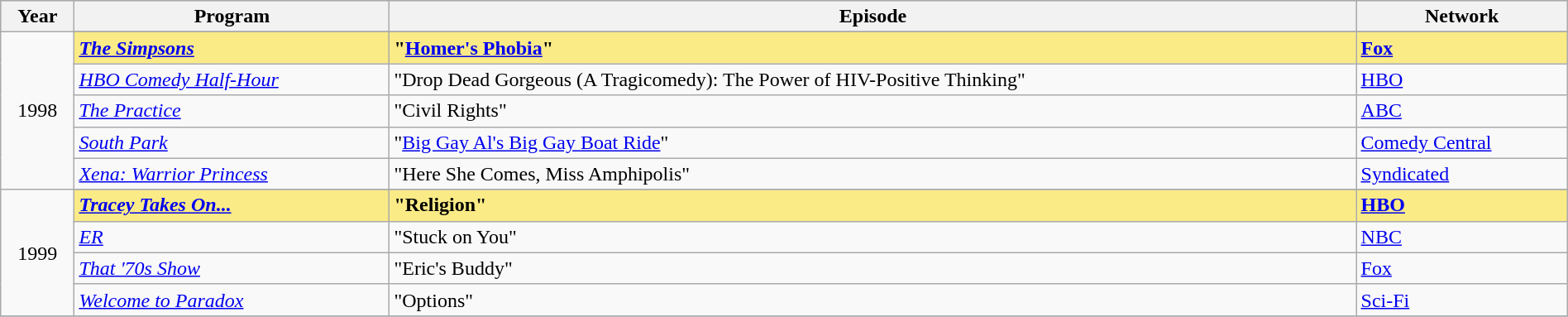<table class="wikitable" style="width:100%">
<tr bgcolor="#bebebe">
<th width=>Year</th>
<th width="">Program</th>
<th width=>Episode</th>
<th width="">Network</th>
</tr>
<tr>
<td rowspan=6 style="text-align:center">1998</td>
</tr>
<tr style="background:#FAEB86">
<td><strong><em><a href='#'>The Simpsons</a></em></strong></td>
<td><strong>"<a href='#'>Homer's Phobia</a>"</strong></td>
<td><strong><a href='#'>Fox</a></strong></td>
</tr>
<tr>
<td><em><a href='#'>HBO Comedy Half-Hour</a></em></td>
<td>"Drop Dead Gorgeous (A Tragicomedy): The Power of HIV-Positive Thinking"</td>
<td><a href='#'>HBO</a></td>
</tr>
<tr>
<td><em><a href='#'>The Practice</a></em></td>
<td>"Civil Rights"</td>
<td><a href='#'>ABC</a></td>
</tr>
<tr>
<td><em><a href='#'>South Park</a></em></td>
<td>"<a href='#'>Big Gay Al's Big Gay Boat Ride</a>"</td>
<td><a href='#'>Comedy Central</a></td>
</tr>
<tr>
<td><em><a href='#'>Xena: Warrior Princess</a></em></td>
<td>"Here She Comes, Miss Amphipolis"</td>
<td><a href='#'>Syndicated</a></td>
</tr>
<tr>
<td rowspan=5 style="text-align:center">1999</td>
</tr>
<tr style="background:#FAEB86">
<td><strong><em><a href='#'>Tracey Takes On...</a></em></strong></td>
<td><strong>"Religion"</strong></td>
<td><strong><a href='#'>HBO</a></strong></td>
</tr>
<tr>
<td><em><a href='#'>ER</a></em></td>
<td>"Stuck on You"</td>
<td><a href='#'>NBC</a></td>
</tr>
<tr>
<td><em><a href='#'>That '70s Show</a></em></td>
<td>"Eric's Buddy"</td>
<td><a href='#'>Fox</a></td>
</tr>
<tr>
<td><em><a href='#'>Welcome to Paradox</a></em></td>
<td>"Options"</td>
<td><a href='#'>Sci-Fi</a></td>
</tr>
<tr>
</tr>
</table>
